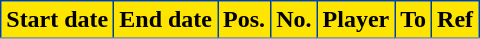<table class="wikitable plainrowheaders sortable">
<tr>
<th style="background-color:#FDE500;color:black;border:1px solid #004292">Start date</th>
<th style="background-color:#FDE500;color:black;border:1px solid #004292">End date</th>
<th style="background-color:#FDE500;color:black;border:1px solid #004292">Pos.</th>
<th style="background-color:#FDE500;color:black;border:1px solid #004292">No.</th>
<th style="background-color:#FDE500;color:black;border:1px solid #004292">Player</th>
<th style="background-color:#FDE500;color:black;border:1px solid #004292">To</th>
<th style="background-color:#FDE500;color:black;border:1px solid #004292">Ref</th>
</tr>
<tr>
</tr>
</table>
